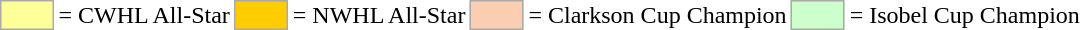<table>
<tr>
<td style="background-color:#FFFF99; border:1px solid #aaaaaa; width:2em;"></td>
<td>= CWHL All-Star</td>
<td style="background-color:#FFCC00; border:1px solid #aaaaaa; width:2em;"></td>
<td>= NWHL All-Star</td>
<td style="background-color:#FBCEB1; border:1px solid #aaaaaa; width:2em;"></td>
<td>= Clarkson Cup Champion</td>
<td style="background-color:#CCFFCC; border:1px solid #aaaaaa; width:2em;"></td>
<td>= Isobel Cup Champion</td>
</tr>
</table>
